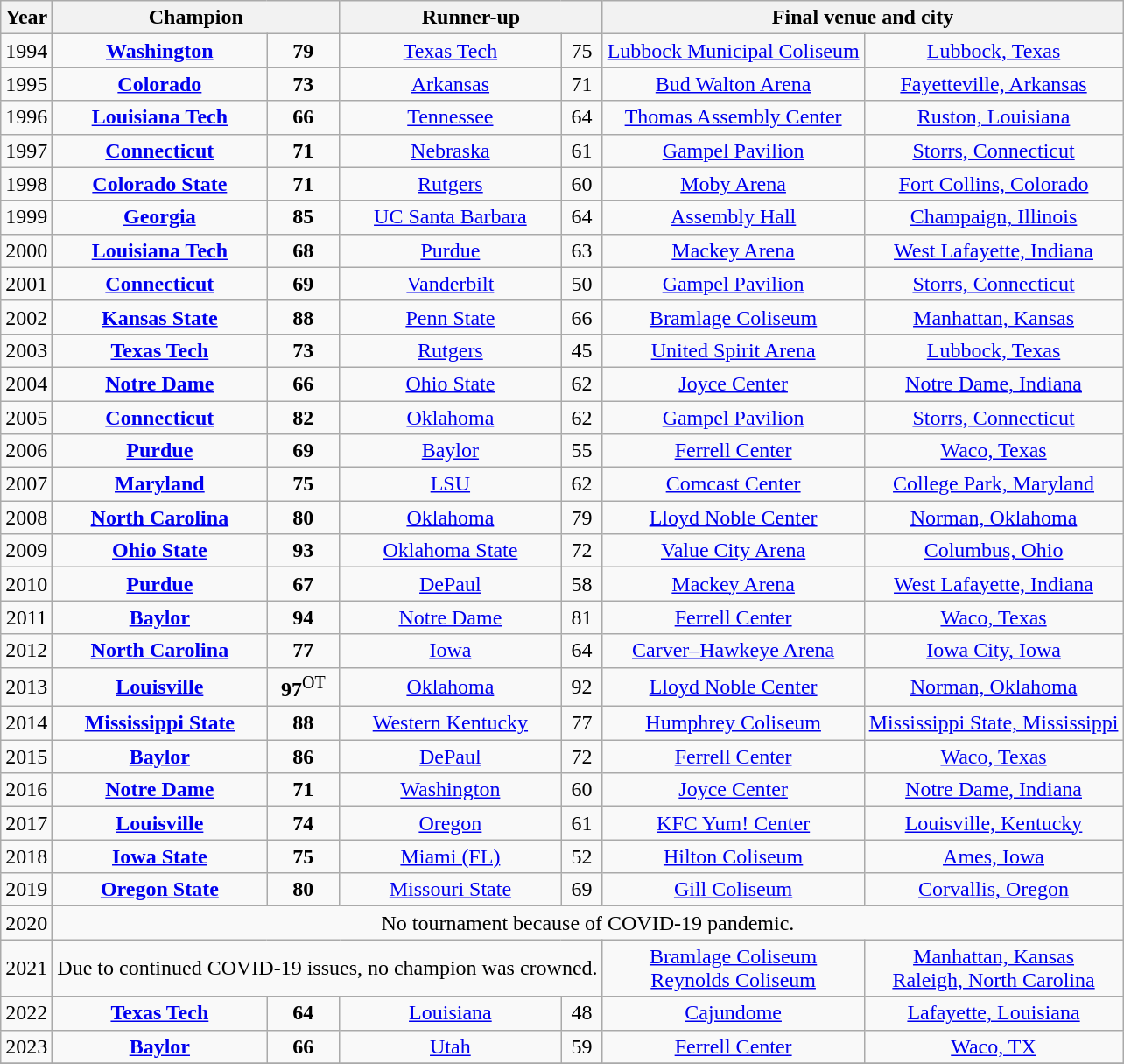<table class="wikitable" style="text-align:center">
<tr>
<th>Year</th>
<th colspan=2>Champion</th>
<th colspan=2>Runner-up</th>
<th colspan=2>Final venue and city</th>
</tr>
<tr>
<td>1994</td>
<td><strong><a href='#'>Washington</a></strong></td>
<td><strong>79</strong></td>
<td><a href='#'>Texas Tech</a></td>
<td>75</td>
<td><a href='#'>Lubbock Municipal Coliseum</a></td>
<td><a href='#'>Lubbock, Texas</a></td>
</tr>
<tr>
<td>1995</td>
<td><strong><a href='#'>Colorado</a></strong></td>
<td><strong>73</strong></td>
<td><a href='#'>Arkansas</a></td>
<td>71</td>
<td><a href='#'>Bud Walton Arena</a></td>
<td><a href='#'>Fayetteville, Arkansas</a></td>
</tr>
<tr>
<td>1996</td>
<td><strong><a href='#'>Louisiana Tech</a></strong></td>
<td><strong>66</strong></td>
<td><a href='#'>Tennessee</a></td>
<td>64</td>
<td><a href='#'>Thomas Assembly Center</a></td>
<td><a href='#'>Ruston, Louisiana</a></td>
</tr>
<tr>
<td>1997</td>
<td><strong><a href='#'>Connecticut</a></strong></td>
<td><strong>71</strong></td>
<td><a href='#'>Nebraska</a></td>
<td>61</td>
<td><a href='#'>Gampel Pavilion</a></td>
<td><a href='#'>Storrs, Connecticut</a></td>
</tr>
<tr>
<td>1998</td>
<td><strong><a href='#'>Colorado State</a></strong></td>
<td><strong>71</strong></td>
<td><a href='#'>Rutgers</a></td>
<td>60</td>
<td><a href='#'>Moby Arena</a></td>
<td><a href='#'>Fort Collins, Colorado</a></td>
</tr>
<tr>
<td>1999</td>
<td><strong><a href='#'>Georgia</a></strong></td>
<td><strong>85</strong></td>
<td><a href='#'>UC Santa Barbara</a></td>
<td>64</td>
<td><a href='#'>Assembly Hall</a></td>
<td><a href='#'>Champaign, Illinois</a></td>
</tr>
<tr>
<td>2000</td>
<td><strong><a href='#'>Louisiana Tech</a></strong></td>
<td><strong>68</strong></td>
<td><a href='#'>Purdue</a></td>
<td>63</td>
<td><a href='#'>Mackey Arena</a></td>
<td><a href='#'>West Lafayette, Indiana</a></td>
</tr>
<tr>
<td>2001</td>
<td><strong><a href='#'>Connecticut</a></strong></td>
<td><strong>69</strong></td>
<td><a href='#'>Vanderbilt</a></td>
<td>50</td>
<td><a href='#'>Gampel Pavilion</a></td>
<td><a href='#'>Storrs, Connecticut</a></td>
</tr>
<tr>
<td>2002</td>
<td><strong><a href='#'>Kansas State</a></strong></td>
<td><strong>88</strong></td>
<td><a href='#'>Penn State</a></td>
<td>66</td>
<td><a href='#'>Bramlage Coliseum</a></td>
<td><a href='#'>Manhattan, Kansas</a></td>
</tr>
<tr>
<td>2003</td>
<td><strong><a href='#'>Texas Tech</a></strong></td>
<td><strong>73</strong></td>
<td><a href='#'>Rutgers</a></td>
<td>45</td>
<td><a href='#'>United Spirit Arena</a></td>
<td><a href='#'>Lubbock, Texas</a></td>
</tr>
<tr>
<td>2004</td>
<td><strong><a href='#'>Notre Dame</a></strong></td>
<td><strong>66</strong></td>
<td><a href='#'>Ohio State</a></td>
<td>62</td>
<td><a href='#'>Joyce Center</a></td>
<td><a href='#'>Notre Dame, Indiana</a></td>
</tr>
<tr>
<td>2005</td>
<td><strong><a href='#'>Connecticut</a></strong></td>
<td><strong>82</strong></td>
<td><a href='#'>Oklahoma</a></td>
<td>62</td>
<td><a href='#'>Gampel Pavilion</a></td>
<td><a href='#'>Storrs, Connecticut</a></td>
</tr>
<tr>
<td>2006</td>
<td><strong><a href='#'>Purdue</a></strong></td>
<td><strong>69</strong></td>
<td><a href='#'>Baylor</a></td>
<td>55</td>
<td><a href='#'>Ferrell Center</a></td>
<td><a href='#'>Waco, Texas</a></td>
</tr>
<tr>
<td>2007</td>
<td><strong><a href='#'>Maryland</a></strong></td>
<td><strong>75</strong></td>
<td><a href='#'>LSU</a></td>
<td>62</td>
<td><a href='#'>Comcast Center</a></td>
<td><a href='#'>College Park, Maryland</a></td>
</tr>
<tr>
<td>2008</td>
<td><strong><a href='#'>North Carolina</a></strong></td>
<td><strong>80</strong></td>
<td><a href='#'>Oklahoma</a></td>
<td>79</td>
<td><a href='#'>Lloyd Noble Center</a></td>
<td><a href='#'>Norman, Oklahoma</a></td>
</tr>
<tr>
<td>2009</td>
<td><strong><a href='#'>Ohio State</a></strong></td>
<td><strong>93</strong></td>
<td><a href='#'>Oklahoma State</a></td>
<td>72</td>
<td><a href='#'>Value City Arena</a></td>
<td><a href='#'>Columbus, Ohio</a></td>
</tr>
<tr>
<td>2010</td>
<td><strong><a href='#'>Purdue</a></strong></td>
<td><strong>67</strong></td>
<td><a href='#'>DePaul</a></td>
<td>58</td>
<td><a href='#'>Mackey Arena</a></td>
<td><a href='#'>West Lafayette, Indiana</a></td>
</tr>
<tr>
<td>2011</td>
<td><strong><a href='#'>Baylor</a></strong></td>
<td><strong>94</strong></td>
<td><a href='#'>Notre Dame</a></td>
<td>81</td>
<td><a href='#'>Ferrell Center</a></td>
<td><a href='#'>Waco, Texas</a></td>
</tr>
<tr>
<td>2012</td>
<td><strong><a href='#'>North Carolina</a></strong></td>
<td><strong>77</strong></td>
<td><a href='#'>Iowa</a></td>
<td>64</td>
<td><a href='#'>Carver–Hawkeye Arena</a></td>
<td><a href='#'>Iowa City, Iowa</a></td>
</tr>
<tr>
<td>2013</td>
<td><strong><a href='#'>Louisville</a></strong></td>
<td><strong>97</strong><sup>OT</sup></td>
<td><a href='#'>Oklahoma</a></td>
<td>92</td>
<td><a href='#'>Lloyd Noble Center</a></td>
<td><a href='#'>Norman, Oklahoma</a></td>
</tr>
<tr>
<td>2014</td>
<td><strong><a href='#'>Mississippi State</a></strong></td>
<td><strong>88</strong></td>
<td><a href='#'>Western Kentucky</a></td>
<td>77</td>
<td><a href='#'>Humphrey Coliseum</a></td>
<td><a href='#'>Mississippi State, Mississippi</a></td>
</tr>
<tr>
<td>2015</td>
<td><strong><a href='#'>Baylor</a></strong></td>
<td><strong>86</strong></td>
<td><a href='#'>DePaul</a></td>
<td>72</td>
<td><a href='#'>Ferrell Center</a></td>
<td><a href='#'>Waco, Texas</a></td>
</tr>
<tr>
<td>2016</td>
<td><strong><a href='#'>Notre Dame</a></strong></td>
<td><strong>71</strong></td>
<td><a href='#'>Washington</a></td>
<td>60</td>
<td><a href='#'>Joyce Center</a></td>
<td><a href='#'>Notre Dame, Indiana</a></td>
</tr>
<tr>
<td>2017</td>
<td><strong><a href='#'>Louisville</a></strong></td>
<td><strong>74</strong></td>
<td><a href='#'>Oregon</a></td>
<td>61</td>
<td><a href='#'>KFC Yum! Center</a></td>
<td><a href='#'>Louisville, Kentucky</a></td>
</tr>
<tr>
<td>2018</td>
<td><strong><a href='#'>Iowa State</a></strong></td>
<td><strong>75</strong></td>
<td><a href='#'>Miami (FL)</a></td>
<td>52</td>
<td><a href='#'>Hilton Coliseum</a></td>
<td><a href='#'>Ames, Iowa</a></td>
</tr>
<tr>
<td>2019</td>
<td><strong><a href='#'>Oregon State</a></strong></td>
<td><strong>80</strong></td>
<td><a href='#'>Missouri State</a></td>
<td>69</td>
<td><a href='#'>Gill Coliseum</a></td>
<td><a href='#'>Corvallis, Oregon</a></td>
</tr>
<tr>
<td>2020</td>
<td colspan=6>No tournament because of COVID-19 pandemic.</td>
</tr>
<tr>
<td>2021</td>
<td colspan=4>Due to continued COVID-19 issues, no champion was crowned.</td>
<td><a href='#'>Bramlage Coliseum</a><br><a href='#'>Reynolds Coliseum</a></td>
<td><a href='#'>Manhattan, Kansas</a><br><a href='#'>Raleigh, North Carolina</a></td>
</tr>
<tr>
<td>2022</td>
<td><strong><a href='#'>Texas Tech</a></strong></td>
<td><strong>64</strong></td>
<td><a href='#'>Louisiana</a></td>
<td>48</td>
<td><a href='#'>Cajundome</a></td>
<td><a href='#'>Lafayette, Louisiana</a></td>
</tr>
<tr>
<td>2023</td>
<td><strong><a href='#'>Baylor</a></strong></td>
<td><strong>66</strong></td>
<td><a href='#'>Utah</a></td>
<td>59</td>
<td><a href='#'>Ferrell Center</a></td>
<td><a href='#'>Waco, TX</a></td>
</tr>
<tr>
</tr>
</table>
